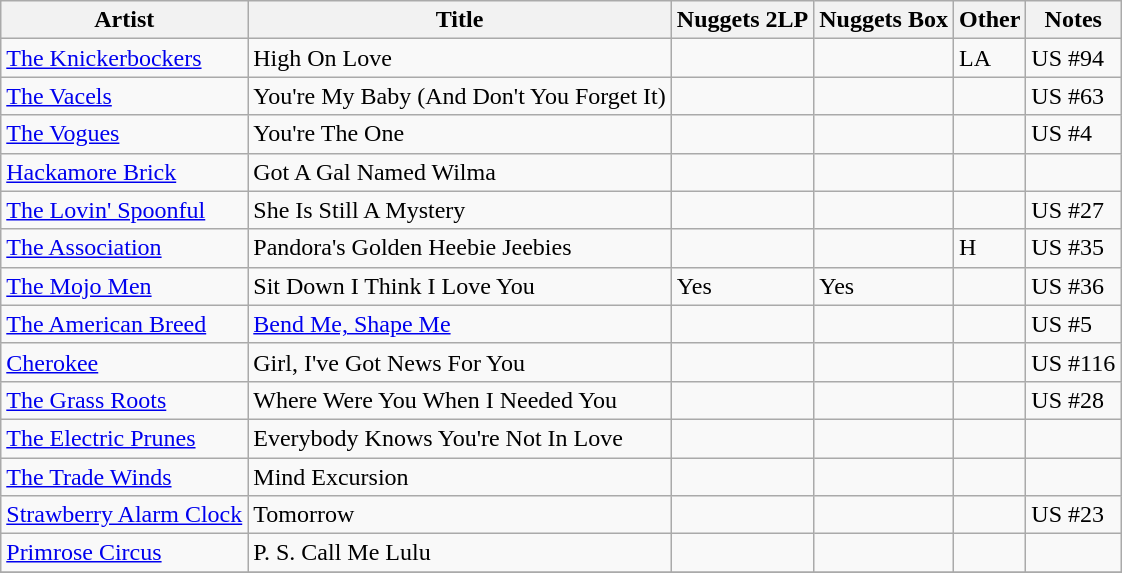<table class="wikitable sortable">
<tr>
<th>Artist</th>
<th>Title</th>
<th>Nuggets 2LP</th>
<th>Nuggets Box</th>
<th>Other</th>
<th>Notes</th>
</tr>
<tr>
<td><a href='#'>The Knickerbockers</a></td>
<td>High On Love</td>
<td></td>
<td></td>
<td>LA</td>
<td>US #94</td>
</tr>
<tr>
<td><a href='#'>The Vacels</a></td>
<td>You're My Baby (And Don't You Forget It)</td>
<td></td>
<td></td>
<td></td>
<td>US #63</td>
</tr>
<tr>
<td><a href='#'>The Vogues</a></td>
<td>You're The One</td>
<td></td>
<td></td>
<td></td>
<td>US #4</td>
</tr>
<tr>
<td><a href='#'>Hackamore Brick</a></td>
<td>Got A Gal Named Wilma</td>
<td></td>
<td></td>
<td></td>
<td></td>
</tr>
<tr>
<td><a href='#'>The Lovin' Spoonful</a></td>
<td>She Is Still A Mystery</td>
<td></td>
<td></td>
<td></td>
<td>US #27</td>
</tr>
<tr>
<td><a href='#'>The Association</a></td>
<td>Pandora's Golden Heebie Jeebies</td>
<td></td>
<td></td>
<td>H</td>
<td>US #35</td>
</tr>
<tr>
<td><a href='#'>The Mojo Men</a></td>
<td>Sit Down I Think I Love You</td>
<td>Yes</td>
<td>Yes</td>
<td></td>
<td>US #36</td>
</tr>
<tr>
<td><a href='#'>The American Breed</a></td>
<td><a href='#'>Bend Me, Shape Me</a></td>
<td></td>
<td></td>
<td></td>
<td>US #5</td>
</tr>
<tr>
<td><a href='#'>Cherokee</a></td>
<td>Girl, I've Got News For You</td>
<td></td>
<td></td>
<td></td>
<td>US #116</td>
</tr>
<tr>
<td><a href='#'>The Grass Roots</a></td>
<td>Where Were You When I Needed You</td>
<td></td>
<td></td>
<td></td>
<td>US #28</td>
</tr>
<tr>
<td><a href='#'>The Electric Prunes</a></td>
<td>Everybody Knows You're Not In Love</td>
<td></td>
<td></td>
<td></td>
<td></td>
</tr>
<tr>
<td><a href='#'>The Trade Winds</a></td>
<td>Mind Excursion</td>
<td></td>
<td></td>
<td></td>
<td></td>
</tr>
<tr>
<td><a href='#'>Strawberry Alarm Clock</a></td>
<td>Tomorrow</td>
<td></td>
<td></td>
<td></td>
<td>US #23</td>
</tr>
<tr>
<td><a href='#'>Primrose Circus</a></td>
<td>P. S. Call Me Lulu</td>
<td></td>
<td></td>
<td></td>
<td></td>
</tr>
<tr>
</tr>
</table>
